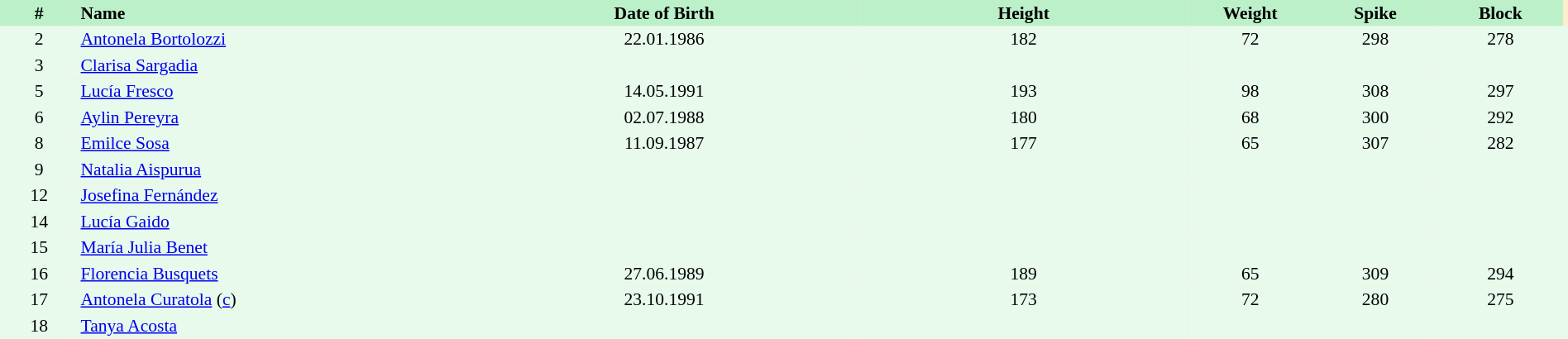<table border=0 cellpadding=2 cellspacing=0  |- bgcolor=#FFECCE style="text-align:center; font-size:90%;" width=100%>
<tr bgcolor=#BBF0C9>
<th width=5%>#</th>
<th width=25% align=left>Name</th>
<th width=25%>Date of Birth</th>
<th width=21%>Height</th>
<th width=8%>Weight</th>
<th width=8%>Spike</th>
<th width=8%>Block</th>
</tr>
<tr bgcolor=#E7FAEC>
<td>2</td>
<td align=left><a href='#'>Antonela Bortolozzi</a></td>
<td>22.01.1986</td>
<td>182</td>
<td>72</td>
<td>298</td>
<td>278</td>
<td></td>
</tr>
<tr bgcolor=#E7FAEC>
<td>3</td>
<td align=left><a href='#'>Clarisa Sargadia</a></td>
<td></td>
<td></td>
<td></td>
<td></td>
<td></td>
<td></td>
</tr>
<tr bgcolor=#E7FAEC>
<td>5</td>
<td align=left><a href='#'>Lucía Fresco</a></td>
<td>14.05.1991</td>
<td>193</td>
<td>98</td>
<td>308</td>
<td>297</td>
<td></td>
</tr>
<tr bgcolor=#E7FAEC>
<td>6</td>
<td align=left><a href='#'>Aylin Pereyra</a></td>
<td>02.07.1988</td>
<td>180</td>
<td>68</td>
<td>300</td>
<td>292</td>
<td></td>
</tr>
<tr bgcolor=#E7FAEC>
<td>8</td>
<td align=left><a href='#'>Emilce Sosa</a></td>
<td>11.09.1987</td>
<td>177</td>
<td>65</td>
<td>307</td>
<td>282</td>
<td></td>
</tr>
<tr bgcolor=#E7FAEC>
<td>9</td>
<td align=left><a href='#'>Natalia Aispurua</a></td>
<td></td>
<td></td>
<td></td>
<td></td>
<td></td>
<td></td>
</tr>
<tr bgcolor=#E7FAEC>
<td>12</td>
<td align=left><a href='#'>Josefina Fernández</a></td>
<td></td>
<td></td>
<td></td>
<td></td>
<td></td>
<td></td>
</tr>
<tr bgcolor=#E7FAEC>
<td>14</td>
<td align=left><a href='#'>Lucía Gaido</a></td>
<td></td>
<td></td>
<td></td>
<td></td>
<td></td>
<td></td>
</tr>
<tr bgcolor=#E7FAEC>
<td>15</td>
<td align=left><a href='#'>María Julia Benet</a></td>
<td></td>
<td></td>
<td></td>
<td></td>
<td></td>
<td></td>
</tr>
<tr bgcolor=#E7FAEC>
<td>16</td>
<td align=left><a href='#'>Florencia Busquets</a></td>
<td>27.06.1989</td>
<td>189</td>
<td>65</td>
<td>309</td>
<td>294</td>
<td></td>
</tr>
<tr bgcolor=#E7FAEC>
<td>17</td>
<td align=left><a href='#'>Antonela Curatola</a> (<a href='#'>c</a>)</td>
<td>23.10.1991</td>
<td>173</td>
<td>72</td>
<td>280</td>
<td>275</td>
<td></td>
</tr>
<tr bgcolor=#E7FAEC>
<td>18</td>
<td align=left><a href='#'>Tanya Acosta</a></td>
<td></td>
<td></td>
<td></td>
<td></td>
<td></td>
<td></td>
</tr>
</table>
